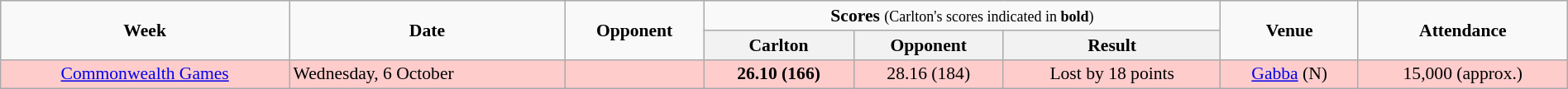<table class="wikitable" style="font-size:90%; text-align:center; width: 100%; margin-left: auto; margin-right: auto;">
<tr>
<td rowspan=2><strong>Week</strong></td>
<td rowspan=2><strong>Date</strong></td>
<td rowspan=2><strong>Opponent</strong></td>
<td colspan=3><strong>Scores</strong> <small>(Carlton's scores indicated in <strong>bold</strong>)</small></td>
<td rowspan=2><strong>Venue</strong></td>
<td rowspan=2><strong>Attendance</strong></td>
</tr>
<tr>
<th>Carlton</th>
<th>Opponent</th>
<th>Result</th>
</tr>
<tr style="background:#fcc;">
<td><a href='#'>Commonwealth Games</a></td>
<td align=left>Wednesday, 6 October</td>
<td align=left></td>
<td><strong>26.10 (166)</strong></td>
<td>28.16 (184)</td>
<td>Lost by 18 points</td>
<td><a href='#'>Gabba</a> (N)</td>
<td>15,000 (approx.)</td>
</tr>
</table>
